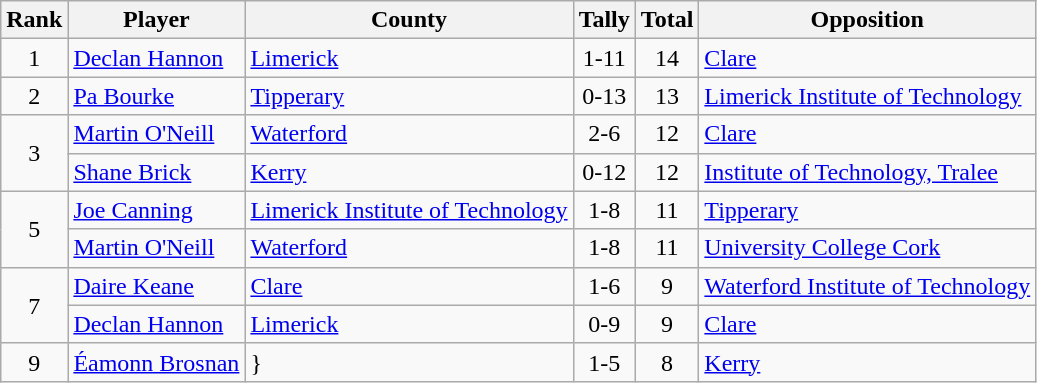<table class="wikitable">
<tr>
<th>Rank</th>
<th>Player</th>
<th>County</th>
<th>Tally</th>
<th>Total</th>
<th>Opposition</th>
</tr>
<tr>
<td rowspan=1 align=center>1</td>
<td><a href='#'>Declan Hannon</a></td>
<td><a href='#'>Limerick</a></td>
<td align=center>1-11</td>
<td align=center>14</td>
<td><a href='#'>Clare</a></td>
</tr>
<tr>
<td rowspan=1 align=center>2</td>
<td><a href='#'>Pa Bourke</a></td>
<td><a href='#'>Tipperary</a></td>
<td align=center>0-13</td>
<td align=center>13</td>
<td><a href='#'>Limerick Institute of Technology</a></td>
</tr>
<tr>
<td rowspan=2 align=center>3</td>
<td><a href='#'>Martin O'Neill</a></td>
<td><a href='#'>Waterford</a></td>
<td align=center>2-6</td>
<td align=center>12</td>
<td><a href='#'>Clare</a></td>
</tr>
<tr>
<td><a href='#'>Shane Brick</a></td>
<td><a href='#'>Kerry</a></td>
<td align=center>0-12</td>
<td align=center>12</td>
<td><a href='#'>Institute of Technology, Tralee</a></td>
</tr>
<tr>
<td rowspan=2 align=center>5</td>
<td><a href='#'>Joe Canning</a></td>
<td><a href='#'>Limerick Institute of Technology</a></td>
<td align=center>1-8</td>
<td align=center>11</td>
<td><a href='#'>Tipperary</a></td>
</tr>
<tr>
<td><a href='#'>Martin O'Neill</a></td>
<td><a href='#'>Waterford</a></td>
<td align=center>1-8</td>
<td align=center>11</td>
<td><a href='#'>University College Cork</a></td>
</tr>
<tr>
<td rowspan=2 align=center>7</td>
<td><a href='#'>Daire Keane</a></td>
<td><a href='#'>Clare</a></td>
<td align=center>1-6</td>
<td align=center>9</td>
<td><a href='#'>Waterford Institute of Technology</a></td>
</tr>
<tr>
<td><a href='#'>Declan Hannon</a></td>
<td><a href='#'>Limerick</a></td>
<td align=center>0-9</td>
<td align=center>9</td>
<td><a href='#'>Clare</a></td>
</tr>
<tr>
<td rowspan=1 align=center>9</td>
<td><a href='#'>Éamonn Brosnan</a></td>
<td>}</td>
<td align=center>1-5</td>
<td align=center>8</td>
<td><a href='#'>Kerry</a></td>
</tr>
</table>
